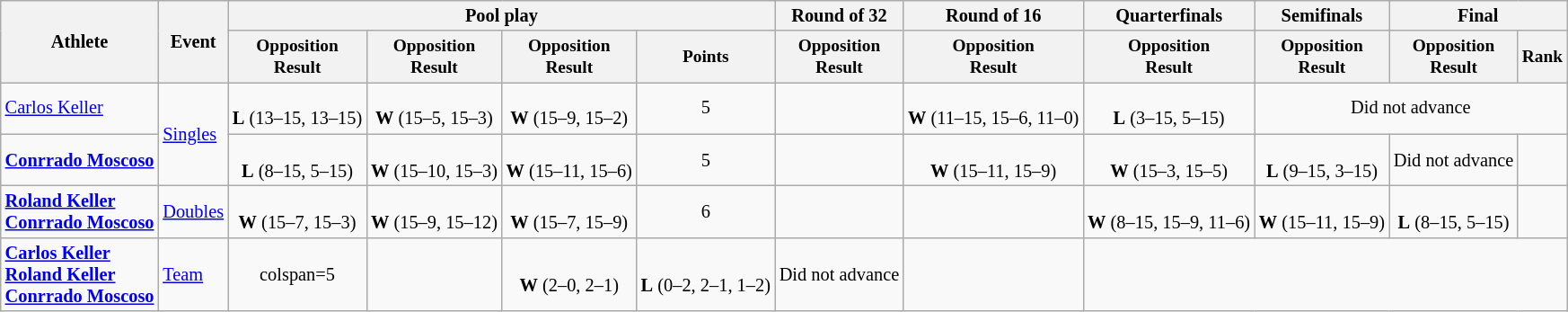<table class=wikitable style="font-size:85%;">
<tr>
<th rowspan=2>Athlete</th>
<th rowspan=2>Event</th>
<th colspan=4>Pool play</th>
<th>Round of 32</th>
<th>Round of 16</th>
<th>Quarterfinals</th>
<th>Semifinals</th>
<th colspan=2>Final</th>
</tr>
<tr style="font-size:95%">
<th>Opposition<br>Result</th>
<th>Opposition<br>Result</th>
<th>Opposition<br>Result</th>
<th>Points</th>
<th>Opposition<br>Result</th>
<th>Opposition<br>Result</th>
<th>Opposition<br>Result</th>
<th>Opposition<br>Result</th>
<th>Opposition<br>Result</th>
<th>Rank</th>
</tr>
<tr align=center>
<td align=left><a href='#'>Carlos Keller</a></td>
<td align=left rowspan=2><a href='#'>Singles</a></td>
<td><br><strong>L</strong> (13–15, 13–15)</td>
<td><br><strong>W</strong> (15–5, 15–3)</td>
<td><br><strong>W</strong> (15–9, 15–2)</td>
<td>5</td>
<td></td>
<td><br><strong>W</strong> (11–15, 15–6, 11–0)</td>
<td><br><strong>L</strong> (3–15, 5–15)</td>
<td colspan=3>Did not advance</td>
</tr>
<tr align=center>
<td align=left><strong><a href='#'>Conrrado Moscoso</a></strong></td>
<td><br><strong>L</strong> (8–15, 5–15)</td>
<td><br><strong>W</strong> (15–10, 15–3)</td>
<td><br><strong>W</strong> (15–11, 15–6)</td>
<td>5</td>
<td></td>
<td><br><strong>W</strong> (15–11, 15–9)</td>
<td><br><strong>W</strong> (15–3, 15–5)</td>
<td><br><strong>L</strong> (9–15, 3–15)</td>
<td>Did not advance</td>
<td></td>
</tr>
<tr align=center>
<td align=left><strong><a href='#'>Roland Keller</a><br><a href='#'>Conrrado Moscoso</a></strong></td>
<td align=left><a href='#'>Doubles</a></td>
<td><br><strong>W</strong> (15–7, 15–3)</td>
<td><br><strong>W</strong> (15–9, 15–12)</td>
<td><br><strong>W</strong> (15–7, 15–9)</td>
<td>6</td>
<td></td>
<td></td>
<td><br><strong>W</strong> (8–15, 15–9, 11–6)</td>
<td><br><strong>W</strong> (15–11, 15–9)</td>
<td><br><strong>L</strong> (8–15, 5–15)</td>
<td></td>
</tr>
<tr align=center>
<td align=left><strong><a href='#'>Carlos Keller</a></strong><br><strong><a href='#'>Roland Keller</a></strong><br><strong><a href='#'>Conrrado Moscoso</a></strong></td>
<td align=left><a href='#'>Team</a></td>
<td>colspan=5 </td>
<td></td>
<td><br><strong>W</strong> (2–0, 2–1)</td>
<td><br><strong>L</strong> (0–2, 2–1, 1–2)</td>
<td>Did not advance</td>
<td></td>
</tr>
</table>
